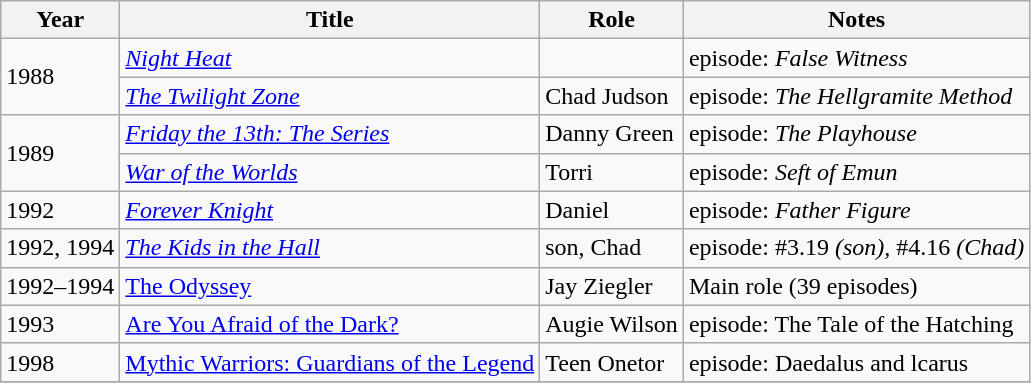<table class="wikitable sortable">
<tr>
<th>Year</th>
<th>Title</th>
<th>Role</th>
<th class="unsortable">Notes</th>
</tr>
<tr>
<td rowspan="2">1988</td>
<td><em><a href='#'>Night Heat</a></em></td>
<td></td>
<td>episode: <em>False Witness</em></td>
</tr>
<tr>
<td><em><a href='#'>The Twilight Zone</a></em></td>
<td>Chad Judson</td>
<td>episode: <em>The Hellgramite Method</em></td>
</tr>
<tr>
<td rowspan="2">1989</td>
<td><em><a href='#'>Friday the 13th: The Series</a></em></td>
<td>Danny Green</td>
<td>episode: <em>The Playhouse</em></td>
</tr>
<tr>
<td><em><a href='#'>War of the Worlds</a></em></td>
<td>Torri</td>
<td>episode: <em>Seft of Emun</em></td>
</tr>
<tr>
<td>1992</td>
<td><em><a href='#'>Forever Knight</a></em></td>
<td>Daniel</td>
<td>episode: <em>Father Figure</em></td>
</tr>
<tr>
<td>1992, 1994</td>
<td><em><a href='#'>The Kids in the Hall</a></td>
<td>son, Chad</td>
<td>episode: </em>#3.19<em> (son), </em>#4.16<em> (Chad)</td>
</tr>
<tr>
<td>1992–1994</td>
<td></em><a href='#'>The Odyssey</a><em></td>
<td>Jay Ziegler</td>
<td>Main role (39 episodes)</td>
</tr>
<tr>
<td>1993</td>
<td></em><a href='#'>Are You Afraid of the Dark?</a><em></td>
<td>Augie Wilson</td>
<td>episode: </em>The Tale of the Hatching<em></td>
</tr>
<tr>
<td>1998</td>
<td></em><a href='#'>Mythic Warriors: Guardians of the Legend</a><em></td>
<td>Teen Onetor</td>
<td>episode: </em>Daedalus and lcarus<em></td>
</tr>
<tr>
</tr>
</table>
